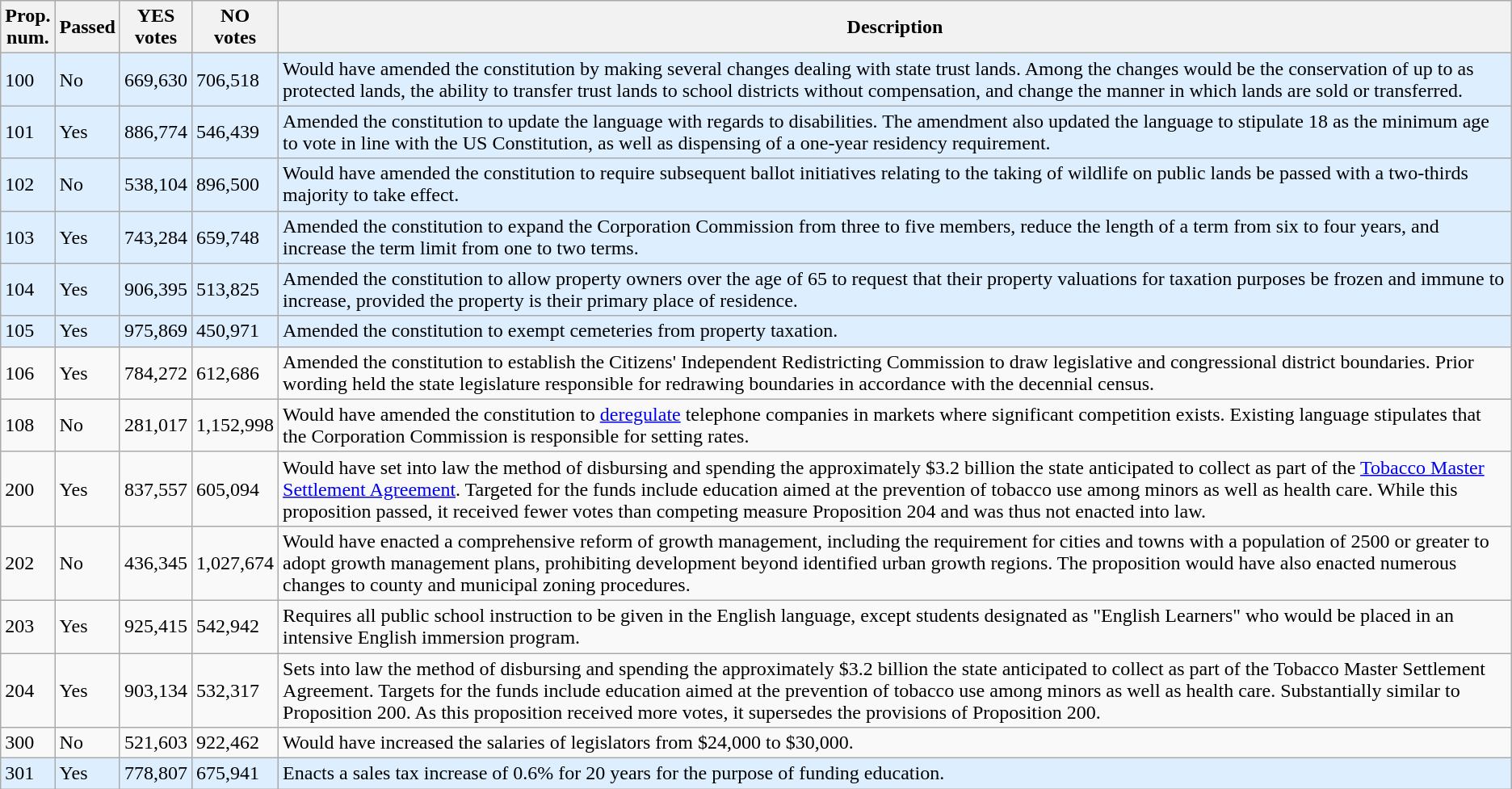<table class="wikitable sortable">
<tr>
<th>Prop.<br>num.</th>
<th>Passed</th>
<th>YES<br>votes</th>
<th>NO<br>votes</th>
<th>Description</th>
</tr>
<tr bgcolor=#ddeeff>
<td>100</td>
<td> No</td>
<td>669,630</td>
<td>706,518</td>
<td>Would have amended the constitution by making several changes dealing with state trust lands.  Among the changes would be the conservation of up to  as protected lands, the ability to transfer trust lands to school districts without compensation, and change the manner in which lands are sold or transferred.</td>
</tr>
<tr bgcolor=#ddeeff>
<td>101</td>
<td> Yes</td>
<td>886,774</td>
<td>546,439</td>
<td>Amended the constitution to update the language with regards to disabilities.  The amendment also updated the language to stipulate 18 as the minimum age to vote in line with the US Constitution, as well as dispensing of a one-year residency requirement.</td>
</tr>
<tr bgcolor=#ddeeff>
<td>102</td>
<td> No</td>
<td>538,104</td>
<td>896,500</td>
<td>Would have amended the constitution to require subsequent ballot initiatives relating to the taking of wildlife on public lands be passed with a two-thirds majority to take effect.</td>
</tr>
<tr bgcolor=#ddeeff>
<td>103</td>
<td> Yes</td>
<td>743,284</td>
<td>659,748</td>
<td>Amended the constitution to expand the Corporation Commission from three to five members, reduce the length of a term from six to four years, and increase the term limit from one to two terms.</td>
</tr>
<tr bgcolor=#ddeeff>
<td>104</td>
<td> Yes</td>
<td>906,395</td>
<td>513,825</td>
<td>Amended the constitution to allow property owners over the age of 65 to request that their property valuations for taxation purposes be frozen and immune to increase, provided the property is their primary place of residence.</td>
</tr>
<tr bgcolor=#ddeeff>
<td>105</td>
<td> Yes</td>
<td>975,869</td>
<td>450,971</td>
<td>Amended the constitution to exempt cemeteries from property taxation.</td>
</tr>
<tr>
<td>106</td>
<td> Yes</td>
<td>784,272</td>
<td>612,686</td>
<td>Amended the constitution to establish the Citizens' Independent Redistricting Commission to draw legislative and congressional district boundaries.  Prior wording held the state legislature responsible for redrawing boundaries in accordance with the decennial census.</td>
</tr>
<tr>
<td>108</td>
<td> No</td>
<td>281,017</td>
<td>1,152,998</td>
<td>Would have amended the constitution to <a href='#'>deregulate</a> telephone companies in markets where significant competition exists.  Existing language stipulates that the Corporation Commission is responsible for setting rates.</td>
</tr>
<tr>
<td>200</td>
<td> Yes</td>
<td>837,557</td>
<td>605,094</td>
<td>Would have set into law the method of disbursing and spending the approximately $3.2 billion the state anticipated to collect as part of the <a href='#'>Tobacco Master Settlement Agreement</a>.  Targeted for the funds include education aimed at the prevention of tobacco use among minors as well as health care.  While this proposition passed, it received fewer votes than competing measure Proposition 204 and was thus not enacted into law.</td>
</tr>
<tr>
<td>202</td>
<td> No</td>
<td>436,345</td>
<td>1,027,674</td>
<td>Would have enacted a comprehensive reform of growth management, including the requirement for cities and towns with a population of 2500 or greater to adopt growth management plans, prohibiting development beyond identified urban growth regions.  The proposition would have also enacted numerous changes to county and municipal zoning procedures.</td>
</tr>
<tr>
<td>203</td>
<td> Yes</td>
<td>925,415</td>
<td>542,942</td>
<td>Requires all public school instruction to be given in the English language, except students designated as "English Learners" who would be placed in an intensive English immersion program.</td>
</tr>
<tr>
<td>204</td>
<td> Yes</td>
<td>903,134</td>
<td>532,317</td>
<td>Sets into law the method of disbursing and spending the approximately $3.2 billion the state anticipated to collect as part of the Tobacco Master Settlement Agreement.  Targets for the funds include education aimed at the prevention of tobacco use among minors as well as health care.  Substantially similar to Proposition 200.  As this proposition received more votes, it supersedes the provisions of Proposition 200.</td>
</tr>
<tr>
<td>300</td>
<td> No</td>
<td>521,603</td>
<td>922,462</td>
<td>Would have increased the salaries of legislators from $24,000 to $30,000.</td>
</tr>
<tr bgcolor=#ddeeff>
<td>301</td>
<td> Yes</td>
<td>778,807</td>
<td>675,941</td>
<td>Enacts a sales tax increase of 0.6% for 20 years for the purpose of funding education.</td>
</tr>
</table>
